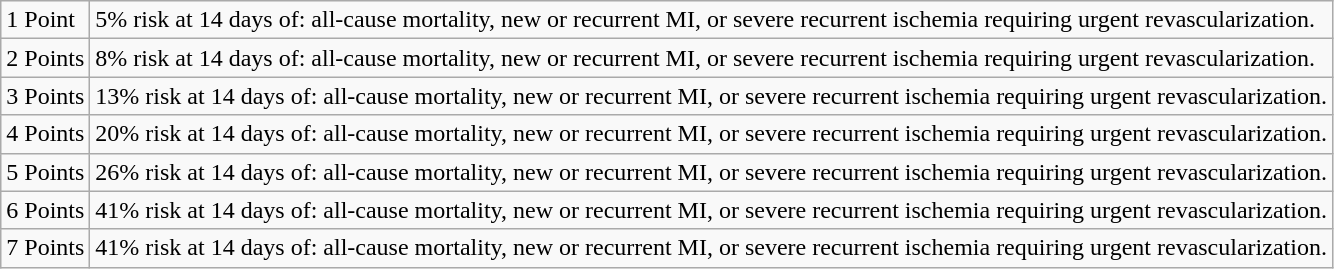<table class="wikitable">
<tr>
<td>1 Point</td>
<td>5% risk at 14 days of: all-cause mortality, new or recurrent MI, or severe recurrent ischemia requiring urgent revascularization.</td>
</tr>
<tr>
<td>2 Points</td>
<td>8% risk at 14 days of: all-cause mortality, new or recurrent MI, or severe recurrent ischemia requiring urgent revascularization.</td>
</tr>
<tr>
<td>3 Points</td>
<td>13% risk at 14 days of: all-cause mortality, new or recurrent MI, or severe recurrent ischemia requiring urgent revascularization.</td>
</tr>
<tr>
<td>4 Points</td>
<td>20% risk at 14 days of: all-cause mortality, new or recurrent MI, or severe recurrent ischemia requiring urgent revascularization.</td>
</tr>
<tr>
<td>5 Points</td>
<td>26% risk at 14 days of: all-cause mortality, new or recurrent MI, or severe recurrent ischemia requiring urgent revascularization.</td>
</tr>
<tr>
<td>6 Points</td>
<td>41% risk at 14 days of: all-cause mortality, new or recurrent MI, or severe recurrent ischemia requiring urgent revascularization.</td>
</tr>
<tr>
<td>7 Points</td>
<td>41% risk at 14 days of: all-cause mortality, new or recurrent MI, or severe recurrent ischemia requiring urgent revascularization.</td>
</tr>
</table>
